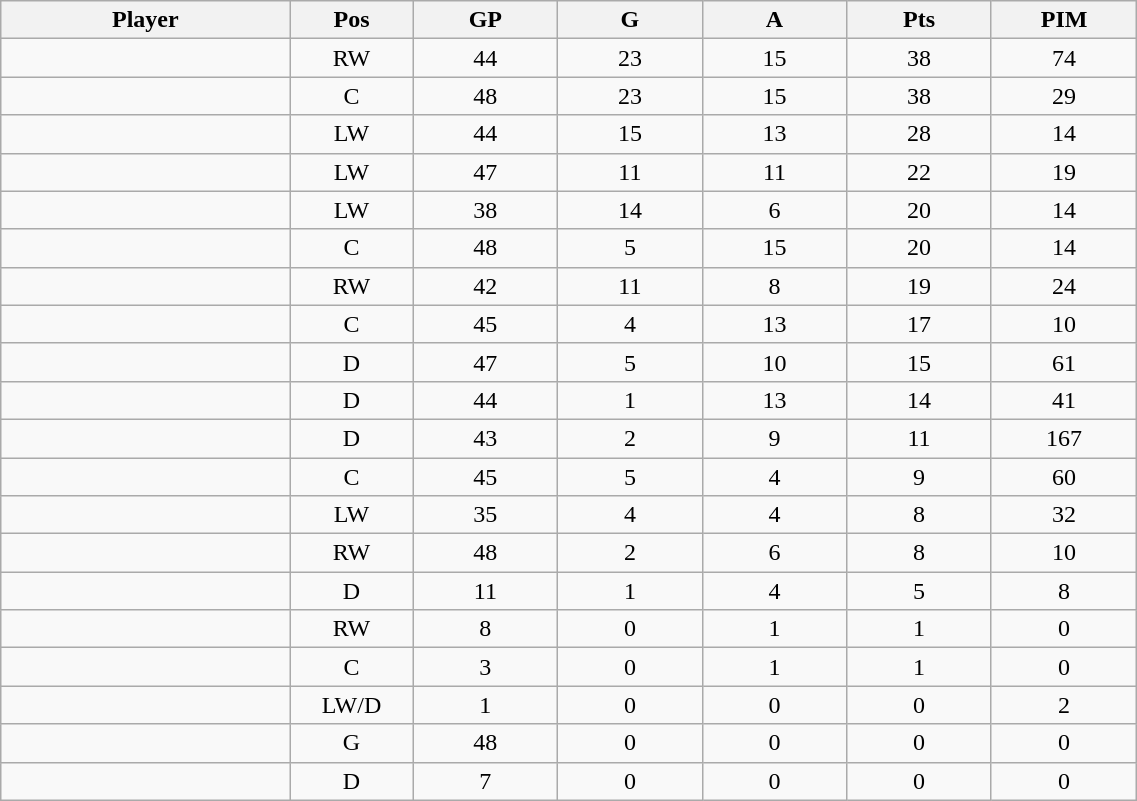<table class="wikitable sortable" width="60%">
<tr ALIGN="center">
<th bgcolor="#DDDDFF" width="10%">Player</th>
<th bgcolor="#DDDDFF" width="3%" title="Position">Pos</th>
<th bgcolor="#DDDDFF" width="5%" title="Games played">GP</th>
<th bgcolor="#DDDDFF" width="5%" title="Goals">G</th>
<th bgcolor="#DDDDFF" width="5%" title="Assists">A</th>
<th bgcolor="#DDDDFF" width="5%" title="Points">Pts</th>
<th bgcolor="#DDDDFF" width="5%" title="Penalties in Minutes">PIM</th>
</tr>
<tr align="center">
<td align="right"></td>
<td>RW</td>
<td>44</td>
<td>23</td>
<td>15</td>
<td>38</td>
<td>74</td>
</tr>
<tr align="center">
<td align="right"></td>
<td>C</td>
<td>48</td>
<td>23</td>
<td>15</td>
<td>38</td>
<td>29</td>
</tr>
<tr align="center">
<td align="right"></td>
<td>LW</td>
<td>44</td>
<td>15</td>
<td>13</td>
<td>28</td>
<td>14</td>
</tr>
<tr align="center">
<td align="right"></td>
<td>LW</td>
<td>47</td>
<td>11</td>
<td>11</td>
<td>22</td>
<td>19</td>
</tr>
<tr align="center">
<td align="right"></td>
<td>LW</td>
<td>38</td>
<td>14</td>
<td>6</td>
<td>20</td>
<td>14</td>
</tr>
<tr align="center">
<td align="right"></td>
<td>C</td>
<td>48</td>
<td>5</td>
<td>15</td>
<td>20</td>
<td>14</td>
</tr>
<tr align="center">
<td align="right"></td>
<td>RW</td>
<td>42</td>
<td>11</td>
<td>8</td>
<td>19</td>
<td>24</td>
</tr>
<tr align="center">
<td align="right"></td>
<td>C</td>
<td>45</td>
<td>4</td>
<td>13</td>
<td>17</td>
<td>10</td>
</tr>
<tr align="center">
<td align="right"></td>
<td>D</td>
<td>47</td>
<td>5</td>
<td>10</td>
<td>15</td>
<td>61</td>
</tr>
<tr align="center">
<td align="right"></td>
<td>D</td>
<td>44</td>
<td>1</td>
<td>13</td>
<td>14</td>
<td>41</td>
</tr>
<tr align="center">
<td align="right"></td>
<td>D</td>
<td>43</td>
<td>2</td>
<td>9</td>
<td>11</td>
<td>167</td>
</tr>
<tr align="center">
<td align="right"></td>
<td>C</td>
<td>45</td>
<td>5</td>
<td>4</td>
<td>9</td>
<td>60</td>
</tr>
<tr align="center">
<td align="right"></td>
<td>LW</td>
<td>35</td>
<td>4</td>
<td>4</td>
<td>8</td>
<td>32</td>
</tr>
<tr align="center">
<td align="right"></td>
<td>RW</td>
<td>48</td>
<td>2</td>
<td>6</td>
<td>8</td>
<td>10</td>
</tr>
<tr align="center">
<td align="right"></td>
<td>D</td>
<td>11</td>
<td>1</td>
<td>4</td>
<td>5</td>
<td>8</td>
</tr>
<tr align="center">
<td align="right"></td>
<td>RW</td>
<td>8</td>
<td>0</td>
<td>1</td>
<td>1</td>
<td>0</td>
</tr>
<tr align="center">
<td align="right"></td>
<td>C</td>
<td>3</td>
<td>0</td>
<td>1</td>
<td>1</td>
<td>0</td>
</tr>
<tr align="center">
<td align="right"></td>
<td>LW/D</td>
<td>1</td>
<td>0</td>
<td>0</td>
<td>0</td>
<td>2</td>
</tr>
<tr align="center">
<td align="right"></td>
<td>G</td>
<td>48</td>
<td>0</td>
<td>0</td>
<td>0</td>
<td>0</td>
</tr>
<tr align="center">
<td align="right"></td>
<td>D</td>
<td>7</td>
<td>0</td>
<td>0</td>
<td>0</td>
<td>0</td>
</tr>
</table>
